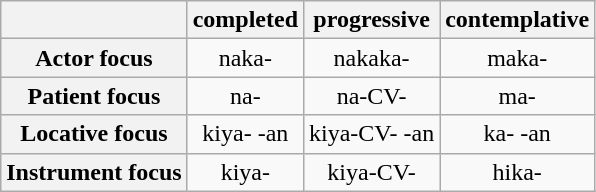<table class="wikitable" style="text-align:center;">
<tr>
<th></th>
<th>completed</th>
<th>progressive</th>
<th>contemplative</th>
</tr>
<tr>
<th>Actor focus</th>
<td>naka-</td>
<td>nakaka-</td>
<td>maka-</td>
</tr>
<tr>
<th>Patient focus</th>
<td>na-</td>
<td>na-CV-</td>
<td>ma-</td>
</tr>
<tr>
<th>Locative focus</th>
<td>kiya- -an</td>
<td>kiya-CV- -an</td>
<td>ka- -an</td>
</tr>
<tr>
<th>Instrument focus</th>
<td>kiya-</td>
<td>kiya-CV-</td>
<td>hika-</td>
</tr>
</table>
